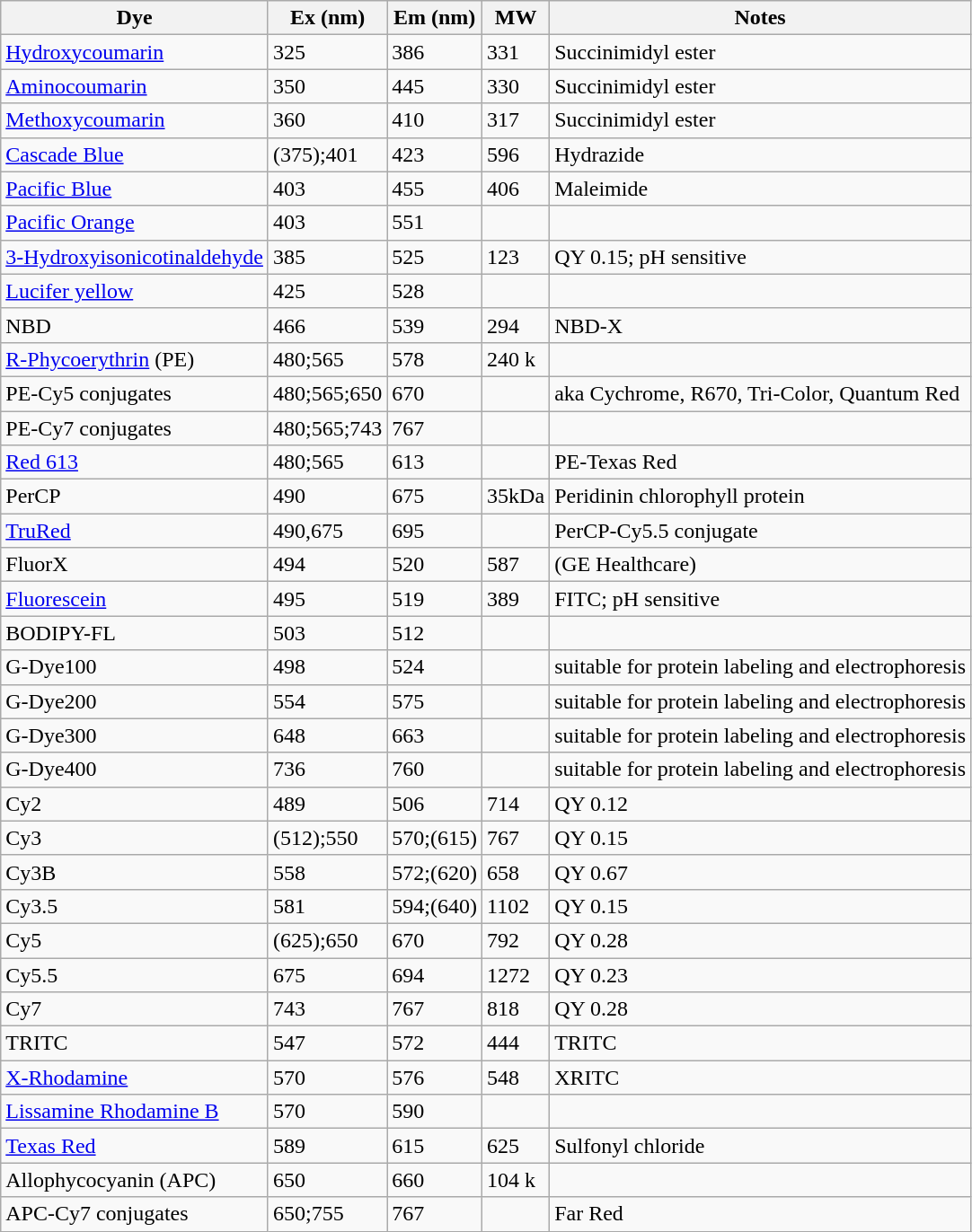<table class="wikitable sortable">
<tr>
<th>Dye</th>
<th>Ex (nm)</th>
<th>Em (nm)</th>
<th>MW</th>
<th>Notes</th>
</tr>
<tr>
<td><a href='#'>Hydroxycoumarin</a></td>
<td>325</td>
<td>386</td>
<td>331</td>
<td>Succinimidyl ester</td>
</tr>
<tr>
<td><a href='#'>Aminocoumarin</a></td>
<td>350</td>
<td>445</td>
<td>330</td>
<td>Succinimidyl ester</td>
</tr>
<tr>
<td><a href='#'>Methoxycoumarin</a></td>
<td>360</td>
<td>410</td>
<td>317</td>
<td>Succinimidyl ester</td>
</tr>
<tr>
<td><a href='#'>Cascade Blue</a></td>
<td>(375);401</td>
<td>423</td>
<td>596</td>
<td>Hydrazide</td>
</tr>
<tr>
<td><a href='#'>Pacific Blue</a></td>
<td>403</td>
<td>455</td>
<td>406</td>
<td>Maleimide</td>
</tr>
<tr>
<td><a href='#'>Pacific Orange</a></td>
<td>403</td>
<td>551</td>
<td></td>
<td></td>
</tr>
<tr>
<td><a href='#'>3-Hydroxyisonicotinaldehyde</a></td>
<td>385</td>
<td>525</td>
<td>123</td>
<td>QY 0.15; pH sensitive</td>
</tr>
<tr>
<td><a href='#'>Lucifer yellow</a></td>
<td>425</td>
<td>528</td>
<td></td>
<td></td>
</tr>
<tr>
<td>NBD</td>
<td>466</td>
<td>539</td>
<td>294</td>
<td>NBD-X</td>
</tr>
<tr>
<td><a href='#'>R-Phycoerythrin</a> (PE)</td>
<td>480;565</td>
<td>578</td>
<td>240 k</td>
<td></td>
</tr>
<tr>
<td>PE-Cy5 conjugates</td>
<td>480;565;650</td>
<td>670</td>
<td></td>
<td>aka Cychrome, R670, Tri-Color, Quantum Red</td>
</tr>
<tr>
<td>PE-Cy7 conjugates</td>
<td>480;565;743</td>
<td>767</td>
<td></td>
<td></td>
</tr>
<tr>
<td><a href='#'>Red 613</a></td>
<td>480;565</td>
<td>613</td>
<td></td>
<td>PE-Texas Red</td>
</tr>
<tr>
<td>PerCP</td>
<td>490</td>
<td>675</td>
<td>35kDa</td>
<td>Peridinin chlorophyll protein</td>
</tr>
<tr>
<td><a href='#'>TruRed</a></td>
<td>490,675</td>
<td>695</td>
<td></td>
<td>PerCP-Cy5.5 conjugate</td>
</tr>
<tr>
<td>FluorX</td>
<td>494</td>
<td>520</td>
<td>587</td>
<td>(GE Healthcare)</td>
</tr>
<tr>
<td><a href='#'>Fluorescein</a></td>
<td>495</td>
<td>519</td>
<td>389</td>
<td>FITC; pH sensitive</td>
</tr>
<tr>
<td>BODIPY-FL</td>
<td>503</td>
<td>512</td>
<td></td>
<td></td>
</tr>
<tr>
<td>G-Dye100</td>
<td>498</td>
<td>524</td>
<td></td>
<td>suitable for protein labeling and electrophoresis</td>
</tr>
<tr>
<td>G-Dye200</td>
<td>554</td>
<td>575</td>
<td></td>
<td>suitable for protein labeling and electrophoresis</td>
</tr>
<tr>
<td>G-Dye300</td>
<td>648</td>
<td>663</td>
<td></td>
<td>suitable for protein labeling and electrophoresis</td>
</tr>
<tr>
<td>G-Dye400</td>
<td>736</td>
<td>760</td>
<td></td>
<td>suitable for protein labeling and electrophoresis</td>
</tr>
<tr>
<td>Cy2</td>
<td>489</td>
<td>506</td>
<td>714</td>
<td>QY 0.12</td>
</tr>
<tr>
<td>Cy3</td>
<td>(512);550</td>
<td>570;(615)</td>
<td>767</td>
<td>QY 0.15</td>
</tr>
<tr>
<td>Cy3B</td>
<td>558</td>
<td>572;(620)</td>
<td>658</td>
<td>QY 0.67</td>
</tr>
<tr>
<td>Cy3.5</td>
<td>581</td>
<td>594;(640)</td>
<td>1102</td>
<td>QY 0.15</td>
</tr>
<tr>
<td>Cy5</td>
<td>(625);650</td>
<td>670</td>
<td>792</td>
<td>QY 0.28</td>
</tr>
<tr>
<td>Cy5.5</td>
<td>675</td>
<td>694</td>
<td>1272</td>
<td>QY 0.23</td>
</tr>
<tr>
<td>Cy7</td>
<td>743</td>
<td>767</td>
<td>818</td>
<td>QY 0.28</td>
</tr>
<tr>
<td>TRITC</td>
<td>547</td>
<td>572</td>
<td>444</td>
<td>TRITC</td>
</tr>
<tr>
<td><a href='#'>X-Rhodamine</a></td>
<td>570</td>
<td>576</td>
<td>548</td>
<td>XRITC</td>
</tr>
<tr>
<td><a href='#'>Lissamine Rhodamine B</a></td>
<td>570</td>
<td>590</td>
<td></td>
<td></td>
</tr>
<tr>
<td><a href='#'>Texas Red</a></td>
<td>589</td>
<td>615</td>
<td>625</td>
<td>Sulfonyl chloride</td>
</tr>
<tr>
<td>Allophycocyanin (APC)</td>
<td>650</td>
<td>660</td>
<td>104 k</td>
<td></td>
</tr>
<tr>
<td>APC-Cy7 conjugates</td>
<td>650;755</td>
<td>767</td>
<td></td>
<td>Far Red</td>
</tr>
</table>
